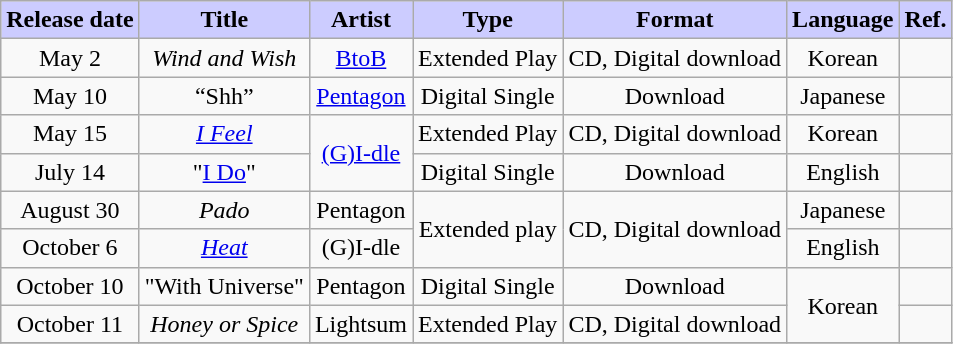<table class="wikitable sortable" style="text-align:center">
<tr>
<th style="background:#CCF; width=20%;">Release date</th>
<th style="background:#CCF; width=25%;">Title</th>
<th style="background:#CCF; width=25%;">Artist</th>
<th style="background:#CCF; width=25%;">Type</th>
<th style="background:#CCF; width=25%;">Format</th>
<th style="background:#CCF; width=25%;">Language</th>
<th style="background:#CCF; width=25%;">Ref.</th>
</tr>
<tr>
<td>May 2</td>
<td><em>Wind and Wish</em></td>
<td><a href='#'>BtoB</a></td>
<td>Extended Play</td>
<td>CD, Digital download</td>
<td>Korean</td>
<td></td>
</tr>
<tr>
<td>May 10</td>
<td>“Shh”</td>
<td><a href='#'>Pentagon</a></td>
<td>Digital Single</td>
<td>Download</td>
<td>Japanese</td>
<td></td>
</tr>
<tr>
<td>May 15</td>
<td><em><a href='#'>I Feel</a></em></td>
<td rowspan="2"><a href='#'>(G)I-dle</a></td>
<td>Extended Play</td>
<td>CD, Digital download</td>
<td>Korean</td>
<td></td>
</tr>
<tr>
<td>July 14</td>
<td>"<a href='#'>I Do</a>"</td>
<td>Digital Single</td>
<td>Download</td>
<td>English</td>
<td></td>
</tr>
<tr>
<td>August 30</td>
<td><em>Pado</em></td>
<td>Pentagon</td>
<td rowspan="2">Extended play</td>
<td rowspan="2">CD, Digital download</td>
<td>Japanese</td>
<td></td>
</tr>
<tr>
<td>October 6</td>
<td><em><a href='#'>Heat</a></em></td>
<td>(G)I-dle</td>
<td>English</td>
<td></td>
</tr>
<tr>
<td>October 10</td>
<td>"With Universe"</td>
<td>Pentagon</td>
<td>Digital Single</td>
<td>Download</td>
<td rowspan="2">Korean</td>
<td></td>
</tr>
<tr>
<td>October 11</td>
<td><em>Honey or Spice</em></td>
<td>Lightsum</td>
<td>Extended Play</td>
<td>CD, Digital download</td>
<td></td>
</tr>
<tr>
</tr>
</table>
